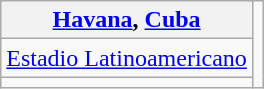<table class="wikitable" style="text-align:center">
<tr>
<th><a href='#'>Havana</a>, <a href='#'>Cuba</a></th>
<td rowspan=4></td>
</tr>
<tr>
<td><a href='#'>Estadio Latinoamericano</a></td>
</tr>
<tr>
<td></td>
</tr>
</table>
